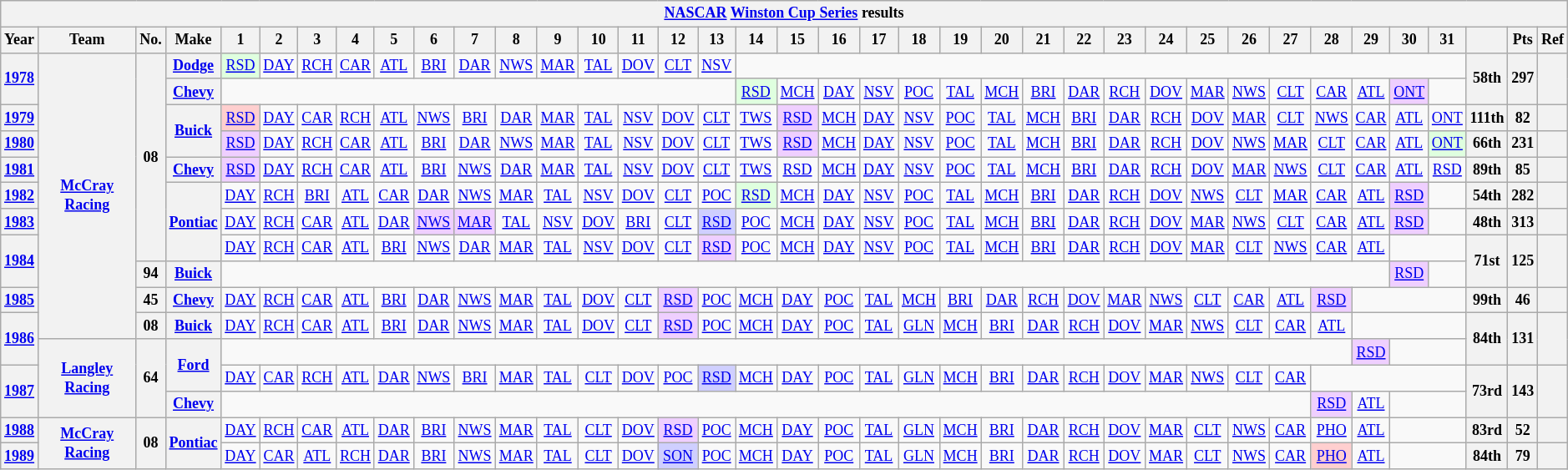<table class="wikitable" style="text-align:center; font-size:75%">
<tr>
<th colspan=45><a href='#'>NASCAR</a> <a href='#'>Winston Cup Series</a> results</th>
</tr>
<tr>
<th>Year</th>
<th>Team</th>
<th>No.</th>
<th>Make</th>
<th>1</th>
<th>2</th>
<th>3</th>
<th>4</th>
<th>5</th>
<th>6</th>
<th>7</th>
<th>8</th>
<th>9</th>
<th>10</th>
<th>11</th>
<th>12</th>
<th>13</th>
<th>14</th>
<th>15</th>
<th>16</th>
<th>17</th>
<th>18</th>
<th>19</th>
<th>20</th>
<th>21</th>
<th>22</th>
<th>23</th>
<th>24</th>
<th>25</th>
<th>26</th>
<th>27</th>
<th>28</th>
<th>29</th>
<th>30</th>
<th>31</th>
<th></th>
<th>Pts</th>
<th>Ref</th>
</tr>
<tr>
<th rowspan=2><a href='#'>1978</a></th>
<th rowspan=11><a href='#'>McCray Racing</a></th>
<th rowspan=8>08</th>
<th><a href='#'>Dodge</a></th>
<td style="background:#DFFFDF;"><a href='#'>RSD</a><br></td>
<td><a href='#'>DAY</a></td>
<td><a href='#'>RCH</a></td>
<td><a href='#'>CAR</a></td>
<td><a href='#'>ATL</a></td>
<td><a href='#'>BRI</a></td>
<td><a href='#'>DAR</a></td>
<td><a href='#'>NWS</a></td>
<td><a href='#'>MAR</a></td>
<td><a href='#'>TAL</a></td>
<td><a href='#'>DOV</a></td>
<td><a href='#'>CLT</a></td>
<td><a href='#'>NSV</a></td>
<td colspan=18></td>
<th rowspan=2>58th</th>
<th rowspan=2>297</th>
<th rowspan=2></th>
</tr>
<tr>
<th><a href='#'>Chevy</a></th>
<td colspan=13></td>
<td style="background:#DFFFDF;"><a href='#'>RSD</a><br></td>
<td><a href='#'>MCH</a></td>
<td><a href='#'>DAY</a></td>
<td><a href='#'>NSV</a></td>
<td><a href='#'>POC</a></td>
<td><a href='#'>TAL</a></td>
<td><a href='#'>MCH</a></td>
<td><a href='#'>BRI</a></td>
<td><a href='#'>DAR</a></td>
<td><a href='#'>RCH</a></td>
<td><a href='#'>DOV</a></td>
<td><a href='#'>MAR</a></td>
<td><a href='#'>NWS</a></td>
<td><a href='#'>CLT</a></td>
<td><a href='#'>CAR</a></td>
<td><a href='#'>ATL</a></td>
<td style="background:#EFCFFF;"><a href='#'>ONT</a><br></td>
<td></td>
</tr>
<tr>
<th><a href='#'>1979</a></th>
<th rowspan=2><a href='#'>Buick</a></th>
<td style="background:#FFCFCF;"><a href='#'>RSD</a><br></td>
<td><a href='#'>DAY</a></td>
<td><a href='#'>CAR</a></td>
<td><a href='#'>RCH</a></td>
<td><a href='#'>ATL</a></td>
<td><a href='#'>NWS</a></td>
<td><a href='#'>BRI</a></td>
<td><a href='#'>DAR</a></td>
<td><a href='#'>MAR</a></td>
<td><a href='#'>TAL</a></td>
<td><a href='#'>NSV</a></td>
<td><a href='#'>DOV</a></td>
<td><a href='#'>CLT</a></td>
<td><a href='#'>TWS</a></td>
<td style="background:#EFCFFF;"><a href='#'>RSD</a><br></td>
<td><a href='#'>MCH</a></td>
<td><a href='#'>DAY</a></td>
<td><a href='#'>NSV</a></td>
<td><a href='#'>POC</a></td>
<td><a href='#'>TAL</a></td>
<td><a href='#'>MCH</a></td>
<td><a href='#'>BRI</a></td>
<td><a href='#'>DAR</a></td>
<td><a href='#'>RCH</a></td>
<td><a href='#'>DOV</a></td>
<td><a href='#'>MAR</a></td>
<td><a href='#'>CLT</a></td>
<td><a href='#'>NWS</a></td>
<td><a href='#'>CAR</a></td>
<td><a href='#'>ATL</a></td>
<td><a href='#'>ONT</a></td>
<th>111th</th>
<th>82</th>
<th></th>
</tr>
<tr>
<th><a href='#'>1980</a></th>
<td style="background:#EFCFFF;"><a href='#'>RSD</a><br></td>
<td><a href='#'>DAY</a></td>
<td><a href='#'>RCH</a></td>
<td><a href='#'>CAR</a></td>
<td><a href='#'>ATL</a></td>
<td><a href='#'>BRI</a></td>
<td><a href='#'>DAR</a></td>
<td><a href='#'>NWS</a></td>
<td><a href='#'>MAR</a></td>
<td><a href='#'>TAL</a></td>
<td><a href='#'>NSV</a></td>
<td><a href='#'>DOV</a></td>
<td><a href='#'>CLT</a></td>
<td><a href='#'>TWS</a></td>
<td style="background:#EFCFFF;"><a href='#'>RSD</a><br></td>
<td><a href='#'>MCH</a></td>
<td><a href='#'>DAY</a></td>
<td><a href='#'>NSV</a></td>
<td><a href='#'>POC</a></td>
<td><a href='#'>TAL</a></td>
<td><a href='#'>MCH</a></td>
<td><a href='#'>BRI</a></td>
<td><a href='#'>DAR</a></td>
<td><a href='#'>RCH</a></td>
<td><a href='#'>DOV</a></td>
<td><a href='#'>NWS</a></td>
<td><a href='#'>MAR</a></td>
<td><a href='#'>CLT</a></td>
<td><a href='#'>CAR</a></td>
<td><a href='#'>ATL</a></td>
<td style="background:#DFFFDF;"><a href='#'>ONT</a><br></td>
<th>66th</th>
<th>231</th>
<th></th>
</tr>
<tr>
<th><a href='#'>1981</a></th>
<th><a href='#'>Chevy</a></th>
<td style="background:#EFCFFF;"><a href='#'>RSD</a><br></td>
<td><a href='#'>DAY</a></td>
<td><a href='#'>RCH</a></td>
<td><a href='#'>CAR</a></td>
<td><a href='#'>ATL</a></td>
<td><a href='#'>BRI</a></td>
<td><a href='#'>NWS</a></td>
<td><a href='#'>DAR</a></td>
<td><a href='#'>MAR</a></td>
<td><a href='#'>TAL</a></td>
<td><a href='#'>NSV</a></td>
<td><a href='#'>DOV</a></td>
<td><a href='#'>CLT</a></td>
<td><a href='#'>TWS</a></td>
<td><a href='#'>RSD</a></td>
<td><a href='#'>MCH</a></td>
<td><a href='#'>DAY</a></td>
<td><a href='#'>NSV</a></td>
<td><a href='#'>POC</a></td>
<td><a href='#'>TAL</a></td>
<td><a href='#'>MCH</a></td>
<td><a href='#'>BRI</a></td>
<td><a href='#'>DAR</a></td>
<td><a href='#'>RCH</a></td>
<td><a href='#'>DOV</a></td>
<td><a href='#'>MAR</a></td>
<td><a href='#'>NWS</a></td>
<td><a href='#'>CLT</a></td>
<td><a href='#'>CAR</a></td>
<td><a href='#'>ATL</a></td>
<td><a href='#'>RSD</a></td>
<th>89th</th>
<th>85</th>
<th></th>
</tr>
<tr>
<th><a href='#'>1982</a></th>
<th rowspan=3><a href='#'>Pontiac</a></th>
<td><a href='#'>DAY</a></td>
<td><a href='#'>RCH</a></td>
<td><a href='#'>BRI</a></td>
<td><a href='#'>ATL</a></td>
<td><a href='#'>CAR</a></td>
<td><a href='#'>DAR</a></td>
<td><a href='#'>NWS</a></td>
<td><a href='#'>MAR</a></td>
<td><a href='#'>TAL</a></td>
<td><a href='#'>NSV</a></td>
<td><a href='#'>DOV</a></td>
<td><a href='#'>CLT</a></td>
<td><a href='#'>POC</a></td>
<td style="background:#DFFFDF;"><a href='#'>RSD</a><br></td>
<td><a href='#'>MCH</a></td>
<td><a href='#'>DAY</a></td>
<td><a href='#'>NSV</a></td>
<td><a href='#'>POC</a></td>
<td><a href='#'>TAL</a></td>
<td><a href='#'>MCH</a></td>
<td><a href='#'>BRI</a></td>
<td><a href='#'>DAR</a></td>
<td><a href='#'>RCH</a></td>
<td><a href='#'>DOV</a></td>
<td><a href='#'>NWS</a></td>
<td><a href='#'>CLT</a></td>
<td><a href='#'>MAR</a></td>
<td><a href='#'>CAR</a></td>
<td><a href='#'>ATL</a></td>
<td style="background:#EFCFFF;"><a href='#'>RSD</a><br></td>
<td></td>
<th>54th</th>
<th>282</th>
<th></th>
</tr>
<tr>
<th><a href='#'>1983</a></th>
<td><a href='#'>DAY</a></td>
<td><a href='#'>RCH</a></td>
<td><a href='#'>CAR</a></td>
<td><a href='#'>ATL</a></td>
<td><a href='#'>DAR</a></td>
<td style="background:#EFCFFF;"><a href='#'>NWS</a><br></td>
<td style="background:#EFCFFF;"><a href='#'>MAR</a><br></td>
<td><a href='#'>TAL</a></td>
<td><a href='#'>NSV</a></td>
<td><a href='#'>DOV</a></td>
<td><a href='#'>BRI</a></td>
<td><a href='#'>CLT</a></td>
<td style="background:#CFCFFF;"><a href='#'>RSD</a><br></td>
<td><a href='#'>POC</a></td>
<td><a href='#'>MCH</a></td>
<td><a href='#'>DAY</a></td>
<td><a href='#'>NSV</a></td>
<td><a href='#'>POC</a></td>
<td><a href='#'>TAL</a></td>
<td><a href='#'>MCH</a></td>
<td><a href='#'>BRI</a></td>
<td><a href='#'>DAR</a></td>
<td><a href='#'>RCH</a></td>
<td><a href='#'>DOV</a></td>
<td><a href='#'>MAR</a></td>
<td><a href='#'>NWS</a></td>
<td><a href='#'>CLT</a></td>
<td><a href='#'>CAR</a></td>
<td><a href='#'>ATL</a></td>
<td style="background:#EFCFFF;"><a href='#'>RSD</a><br></td>
<td></td>
<th>48th</th>
<th>313</th>
<th></th>
</tr>
<tr>
<th rowspan=2><a href='#'>1984</a></th>
<td><a href='#'>DAY</a></td>
<td><a href='#'>RCH</a></td>
<td><a href='#'>CAR</a></td>
<td><a href='#'>ATL</a></td>
<td><a href='#'>BRI</a></td>
<td><a href='#'>NWS</a></td>
<td><a href='#'>DAR</a></td>
<td><a href='#'>MAR</a></td>
<td><a href='#'>TAL</a></td>
<td><a href='#'>NSV</a></td>
<td><a href='#'>DOV</a></td>
<td><a href='#'>CLT</a></td>
<td style="background:#EFCFFF;"><a href='#'>RSD</a><br></td>
<td><a href='#'>POC</a></td>
<td><a href='#'>MCH</a></td>
<td><a href='#'>DAY</a></td>
<td><a href='#'>NSV</a></td>
<td><a href='#'>POC</a></td>
<td><a href='#'>TAL</a></td>
<td><a href='#'>MCH</a></td>
<td><a href='#'>BRI</a></td>
<td><a href='#'>DAR</a></td>
<td><a href='#'>RCH</a></td>
<td><a href='#'>DOV</a></td>
<td><a href='#'>MAR</a></td>
<td><a href='#'>CLT</a></td>
<td><a href='#'>NWS</a></td>
<td><a href='#'>CAR</a></td>
<td><a href='#'>ATL</a></td>
<td colspan=2></td>
<th rowspan=2>71st</th>
<th rowspan=2>125</th>
<th rowspan=2></th>
</tr>
<tr>
<th>94</th>
<th><a href='#'>Buick</a></th>
<td colspan=29></td>
<td style="background:#EFCFFF;"><a href='#'>RSD</a><br></td>
<td></td>
</tr>
<tr>
<th><a href='#'>1985</a></th>
<th>45</th>
<th><a href='#'>Chevy</a></th>
<td><a href='#'>DAY</a></td>
<td><a href='#'>RCH</a></td>
<td><a href='#'>CAR</a></td>
<td><a href='#'>ATL</a></td>
<td><a href='#'>BRI</a></td>
<td><a href='#'>DAR</a></td>
<td><a href='#'>NWS</a></td>
<td><a href='#'>MAR</a></td>
<td><a href='#'>TAL</a></td>
<td><a href='#'>DOV</a></td>
<td><a href='#'>CLT</a></td>
<td style="background:#EFCFFF;"><a href='#'>RSD</a><br></td>
<td><a href='#'>POC</a></td>
<td><a href='#'>MCH</a></td>
<td><a href='#'>DAY</a></td>
<td><a href='#'>POC</a></td>
<td><a href='#'>TAL</a></td>
<td><a href='#'>MCH</a></td>
<td><a href='#'>BRI</a></td>
<td><a href='#'>DAR</a></td>
<td><a href='#'>RCH</a></td>
<td><a href='#'>DOV</a></td>
<td><a href='#'>MAR</a></td>
<td><a href='#'>NWS</a></td>
<td><a href='#'>CLT</a></td>
<td><a href='#'>CAR</a></td>
<td><a href='#'>ATL</a></td>
<td style="background:#EFCFFF;"><a href='#'>RSD</a><br></td>
<td colspan=3></td>
<th>99th</th>
<th>46</th>
<th></th>
</tr>
<tr>
<th rowspan=2><a href='#'>1986</a></th>
<th>08</th>
<th><a href='#'>Buick</a></th>
<td><a href='#'>DAY</a></td>
<td><a href='#'>RCH</a></td>
<td><a href='#'>CAR</a></td>
<td><a href='#'>ATL</a></td>
<td><a href='#'>BRI</a></td>
<td><a href='#'>DAR</a></td>
<td><a href='#'>NWS</a></td>
<td><a href='#'>MAR</a></td>
<td><a href='#'>TAL</a></td>
<td><a href='#'>DOV</a></td>
<td><a href='#'>CLT</a></td>
<td style="background:#EFCFFF;"><a href='#'>RSD</a><br></td>
<td><a href='#'>POC</a></td>
<td><a href='#'>MCH</a></td>
<td><a href='#'>DAY</a></td>
<td><a href='#'>POC</a></td>
<td><a href='#'>TAL</a></td>
<td><a href='#'>GLN</a></td>
<td><a href='#'>MCH</a></td>
<td><a href='#'>BRI</a></td>
<td><a href='#'>DAR</a></td>
<td><a href='#'>RCH</a></td>
<td><a href='#'>DOV</a></td>
<td><a href='#'>MAR</a></td>
<td><a href='#'>NWS</a></td>
<td><a href='#'>CLT</a></td>
<td><a href='#'>CAR</a></td>
<td><a href='#'>ATL</a></td>
<td colspan=3></td>
<th rowspan=2>84th</th>
<th rowspan=2>131</th>
<th rowspan=2></th>
</tr>
<tr>
<th rowspan=3><a href='#'>Langley Racing</a></th>
<th rowspan=3>64</th>
<th rowspan=2><a href='#'>Ford</a></th>
<td colspan=28></td>
<td style="background:#EFCFFF;"><a href='#'>RSD</a><br></td>
<td colspan=2></td>
</tr>
<tr>
<th rowspan=2><a href='#'>1987</a></th>
<td><a href='#'>DAY</a></td>
<td><a href='#'>CAR</a></td>
<td><a href='#'>RCH</a></td>
<td><a href='#'>ATL</a></td>
<td><a href='#'>DAR</a></td>
<td><a href='#'>NWS</a></td>
<td><a href='#'>BRI</a></td>
<td><a href='#'>MAR</a></td>
<td><a href='#'>TAL</a></td>
<td><a href='#'>CLT</a></td>
<td><a href='#'>DOV</a></td>
<td><a href='#'>POC</a></td>
<td style="background:#CFCFFF;"><a href='#'>RSD</a><br></td>
<td><a href='#'>MCH</a></td>
<td><a href='#'>DAY</a></td>
<td><a href='#'>POC</a></td>
<td><a href='#'>TAL</a></td>
<td><a href='#'>GLN</a></td>
<td><a href='#'>MCH</a></td>
<td><a href='#'>BRI</a></td>
<td><a href='#'>DAR</a></td>
<td><a href='#'>RCH</a></td>
<td><a href='#'>DOV</a></td>
<td><a href='#'>MAR</a></td>
<td><a href='#'>NWS</a></td>
<td><a href='#'>CLT</a></td>
<td><a href='#'>CAR</a></td>
<td colspan=4></td>
<th rowspan=2>73rd</th>
<th rowspan=2>143</th>
<th rowspan=2></th>
</tr>
<tr>
<th><a href='#'>Chevy</a></th>
<td colspan=27></td>
<td style="background:#EFCFFF;"><a href='#'>RSD</a><br></td>
<td><a href='#'>ATL</a></td>
<td colspan=2></td>
</tr>
<tr>
<th><a href='#'>1988</a></th>
<th rowspan=2><a href='#'>McCray Racing</a></th>
<th rowspan=2>08</th>
<th rowspan=2><a href='#'>Pontiac</a></th>
<td><a href='#'>DAY</a></td>
<td><a href='#'>RCH</a></td>
<td><a href='#'>CAR</a></td>
<td><a href='#'>ATL</a></td>
<td><a href='#'>DAR</a></td>
<td><a href='#'>BRI</a></td>
<td><a href='#'>NWS</a></td>
<td><a href='#'>MAR</a></td>
<td><a href='#'>TAL</a></td>
<td><a href='#'>CLT</a></td>
<td><a href='#'>DOV</a></td>
<td style="background:#EFCFFF;"><a href='#'>RSD</a><br></td>
<td><a href='#'>POC</a></td>
<td><a href='#'>MCH</a></td>
<td><a href='#'>DAY</a></td>
<td><a href='#'>POC</a></td>
<td><a href='#'>TAL</a></td>
<td><a href='#'>GLN</a></td>
<td><a href='#'>MCH</a></td>
<td><a href='#'>BRI</a></td>
<td><a href='#'>DAR</a></td>
<td><a href='#'>RCH</a></td>
<td><a href='#'>DOV</a></td>
<td><a href='#'>MAR</a></td>
<td><a href='#'>CLT</a></td>
<td><a href='#'>NWS</a></td>
<td><a href='#'>CAR</a></td>
<td><a href='#'>PHO</a></td>
<td><a href='#'>ATL</a></td>
<td colspan=2></td>
<th>83rd</th>
<th>52</th>
<th></th>
</tr>
<tr>
<th><a href='#'>1989</a></th>
<td><a href='#'>DAY</a></td>
<td><a href='#'>CAR</a></td>
<td><a href='#'>ATL</a></td>
<td><a href='#'>RCH</a></td>
<td><a href='#'>DAR</a></td>
<td><a href='#'>BRI</a></td>
<td><a href='#'>NWS</a></td>
<td><a href='#'>MAR</a></td>
<td><a href='#'>TAL</a></td>
<td><a href='#'>CLT</a></td>
<td><a href='#'>DOV</a></td>
<td style="background:#CFCFFF;"><a href='#'>SON</a><br></td>
<td><a href='#'>POC</a></td>
<td><a href='#'>MCH</a></td>
<td><a href='#'>DAY</a></td>
<td><a href='#'>POC</a></td>
<td><a href='#'>TAL</a></td>
<td><a href='#'>GLN</a></td>
<td><a href='#'>MCH</a></td>
<td><a href='#'>BRI</a></td>
<td><a href='#'>DAR</a></td>
<td><a href='#'>RCH</a></td>
<td><a href='#'>DOV</a></td>
<td><a href='#'>MAR</a></td>
<td><a href='#'>CLT</a></td>
<td><a href='#'>NWS</a></td>
<td><a href='#'>CAR</a></td>
<td style="background:#FFCFCF;"><a href='#'>PHO</a><br></td>
<td><a href='#'>ATL</a></td>
<td colspan=2></td>
<th>84th</th>
<th>79</th>
<th></th>
</tr>
</table>
